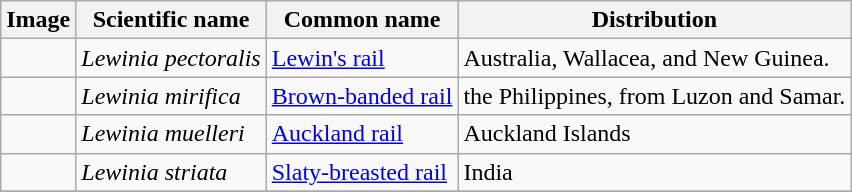<table class="wikitable">
<tr>
<th>Image</th>
<th>Scientific name</th>
<th>Common name</th>
<th>Distribution</th>
</tr>
<tr>
<td></td>
<td><em>Lewinia pectoralis</em></td>
<td><a href='#'>Lewin's rail</a></td>
<td>Australia, Wallacea, and New Guinea.</td>
</tr>
<tr>
<td></td>
<td><em>Lewinia mirifica</em></td>
<td><a href='#'>Brown-banded rail</a></td>
<td>the Philippines, from Luzon and Samar.</td>
</tr>
<tr>
<td></td>
<td><em>Lewinia muelleri</em></td>
<td><a href='#'>Auckland rail</a></td>
<td>Auckland Islands</td>
</tr>
<tr>
<td></td>
<td><em>Lewinia striata</em></td>
<td><a href='#'>Slaty-breasted rail</a></td>
<td>India</td>
</tr>
<tr>
</tr>
</table>
